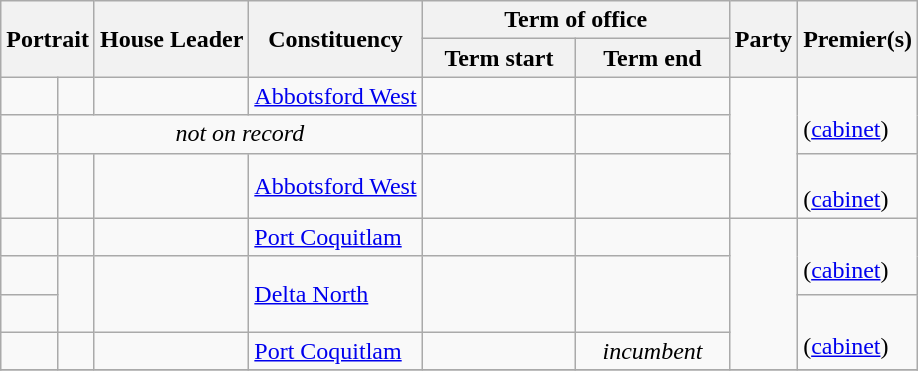<table class="wikitable sortable" style="text-align:left; ">
<tr>
<th rowspan="2" colspan="2" class="unsortable">Portrait</th>
<th rowspan="2" scope="col">House Leader</th>
<th rowspan="2" scope="col">Constituency</th>
<th colspan="2" scope="col">Term of office</th>
<th rowspan="2" scope="col">Party</th>
<th rowspan="2" scope="col">Premier(s)</th>
</tr>
<tr>
<th width="95px">Term start</th>
<th width="95px">Term end</th>
</tr>
<tr>
<td> </td>
<td></td>
<td></td>
<td><a href='#'>Abbotsford West</a></td>
<td style="text-align:center;"></td>
<td style="text-align:center;"></td>
<td rowspan="3"></td>
<td rowspan="2"><br>(<a href='#'>cabinet</a>)</td>
</tr>
<tr>
<td> </td>
<td colspan="3" style="text-align:center;"><em>not on record</em></td>
<td style="text-align:center;"></td>
<td style="text-align:center;"></td>
</tr>
<tr>
<td> </td>
<td></td>
<td></td>
<td><a href='#'>Abbotsford West</a></td>
<td style="text-align:center;"></td>
<td style="text-align:center;"></td>
<td><br>(<a href='#'>cabinet</a>)</td>
</tr>
<tr>
<td> </td>
<td></td>
<td></td>
<td><a href='#'>Port Coquitlam</a></td>
<td style="text-align:center;"></td>
<td style="text-align:center;"></td>
<td rowspan="4"></td>
<td rowspan="2"><br>(<a href='#'>cabinet</a>)</td>
</tr>
<tr>
<td> </td>
<td rowspan="2"></td>
<td rowspan="2"></td>
<td rowspan="2"><a href='#'>Delta North</a></td>
<td rowspan="2" style="text-align:center;"></td>
<td rowspan="2" style="text-align:center;"></td>
</tr>
<tr>
<td> </td>
<td rowspan="2"><br>(<a href='#'>cabinet</a>)</td>
</tr>
<tr>
<td> </td>
<td></td>
<td></td>
<td><a href='#'>Port Coquitlam</a></td>
<td style="text-align:center;"></td>
<td style="text-align:center;"><em>incumbent</em></td>
</tr>
<tr>
</tr>
</table>
